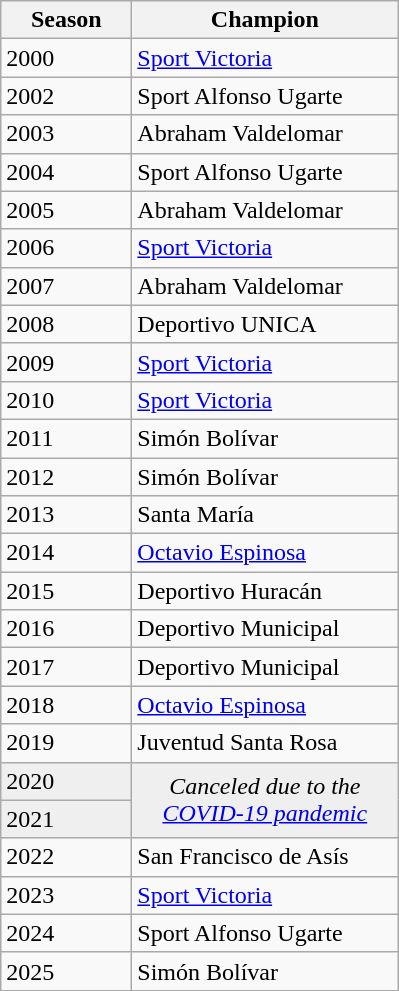<table class="wikitable sortable">
<tr>
<th width=80px>Season</th>
<th width=170px>Champion</th>
</tr>
<tr>
<td>2000</td>
<td><a href='#'>Sport Victoria</a></td>
</tr>
<tr>
<td>2002</td>
<td>Sport Alfonso Ugarte</td>
</tr>
<tr>
<td>2003</td>
<td>Abraham Valdelomar</td>
</tr>
<tr>
<td>2004</td>
<td>Sport Alfonso Ugarte</td>
</tr>
<tr>
<td>2005</td>
<td>Abraham Valdelomar</td>
</tr>
<tr>
<td>2006</td>
<td><a href='#'>Sport Victoria</a></td>
</tr>
<tr>
<td>2007</td>
<td>Abraham Valdelomar</td>
</tr>
<tr>
<td>2008</td>
<td>Deportivo UNICA</td>
</tr>
<tr>
<td>2009</td>
<td><a href='#'>Sport Victoria</a></td>
</tr>
<tr>
<td>2010</td>
<td><a href='#'>Sport Victoria</a></td>
</tr>
<tr>
<td>2011</td>
<td>Simón Bolívar</td>
</tr>
<tr>
<td>2012</td>
<td>Simón Bolívar</td>
</tr>
<tr>
<td>2013</td>
<td>Santa María</td>
</tr>
<tr>
<td>2014</td>
<td><a href='#'>Octavio Espinosa</a></td>
</tr>
<tr>
<td>2015</td>
<td>Deportivo Huracán</td>
</tr>
<tr>
<td>2016</td>
<td>Deportivo Municipal</td>
</tr>
<tr>
<td>2017</td>
<td>Deportivo Municipal</td>
</tr>
<tr>
<td>2018</td>
<td><a href='#'>Octavio Espinosa</a></td>
</tr>
<tr>
<td>2019</td>
<td>Juventud Santa Rosa</td>
</tr>
<tr bgcolor=#efefef>
<td>2020</td>
<td rowspan=2 colspan="1" align=center><em>Canceled due to the <a href='#'>COVID-19 pandemic</a></em></td>
</tr>
<tr bgcolor=#efefef>
<td>2021</td>
</tr>
<tr>
<td>2022</td>
<td>San Francisco de Asís</td>
</tr>
<tr>
<td>2023</td>
<td><a href='#'>Sport Victoria</a></td>
</tr>
<tr>
<td>2024</td>
<td>Sport Alfonso Ugarte</td>
</tr>
<tr>
<td>2025</td>
<td>Simón Bolívar</td>
</tr>
<tr>
</tr>
</table>
